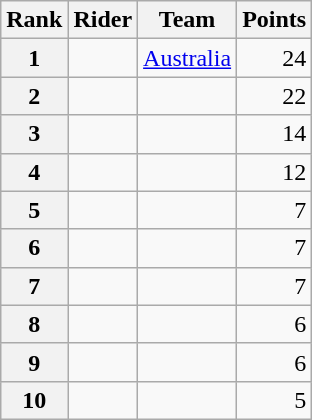<table class="wikitable" margin-bottom:0;">
<tr>
<th scope="col">Rank</th>
<th scope="col">Rider</th>
<th scope="col">Team</th>
<th scope="col">Points</th>
</tr>
<tr>
<th scope="row">1</th>
<td> </td>
<td><a href='#'>Australia</a></td>
<td align="right">24</td>
</tr>
<tr>
<th scope="row">2</th>
<td></td>
<td></td>
<td align="right">22</td>
</tr>
<tr>
<th scope="row">3</th>
<td> </td>
<td></td>
<td align="right">14</td>
</tr>
<tr>
<th scope="row">4</th>
<td></td>
<td></td>
<td align="right">12</td>
</tr>
<tr>
<th scope="row">5</th>
<td></td>
<td></td>
<td align="right">7</td>
</tr>
<tr>
<th scope="row">6</th>
<td></td>
<td></td>
<td align="right">7</td>
</tr>
<tr>
<th scope="row">7</th>
<td></td>
<td></td>
<td align="right">7</td>
</tr>
<tr>
<th scope="row">8</th>
<td></td>
<td></td>
<td align="right">6</td>
</tr>
<tr>
<th scope="row">9</th>
<td></td>
<td></td>
<td align="right">6</td>
</tr>
<tr>
<th scope="row">10</th>
<td></td>
<td></td>
<td align="right">5</td>
</tr>
</table>
